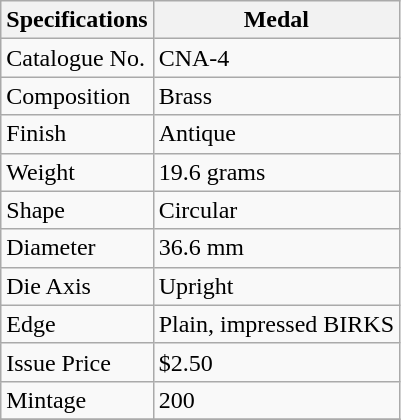<table class="wikitable">
<tr>
<th>Specifications</th>
<th>Medal</th>
</tr>
<tr>
<td>Catalogue No.</td>
<td>CNA-4</td>
</tr>
<tr>
<td>Composition</td>
<td>Brass</td>
</tr>
<tr>
<td>Finish</td>
<td>Antique</td>
</tr>
<tr>
<td>Weight</td>
<td>19.6 grams</td>
</tr>
<tr>
<td>Shape</td>
<td>Circular</td>
</tr>
<tr>
<td>Diameter</td>
<td>36.6 mm</td>
</tr>
<tr>
<td>Die Axis</td>
<td>Upright</td>
</tr>
<tr>
<td>Edge</td>
<td>Plain, impressed BIRKS</td>
</tr>
<tr>
<td>Issue Price</td>
<td>$2.50</td>
</tr>
<tr>
<td>Mintage</td>
<td>200</td>
</tr>
<tr>
</tr>
</table>
